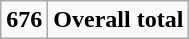<table class="wikitable">
<tr>
<td><strong>676</strong></td>
<td><strong>Overall total</strong></td>
</tr>
</table>
